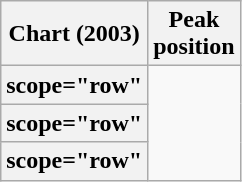<table class="wikitable sortable plainrowheaders">
<tr>
<th scope="col">Chart (2003)</th>
<th scope="col">Peak<br>position</th>
</tr>
<tr>
<th>scope="row" </th>
</tr>
<tr>
<th>scope="row" </th>
</tr>
<tr>
<th>scope="row" </th>
</tr>
</table>
